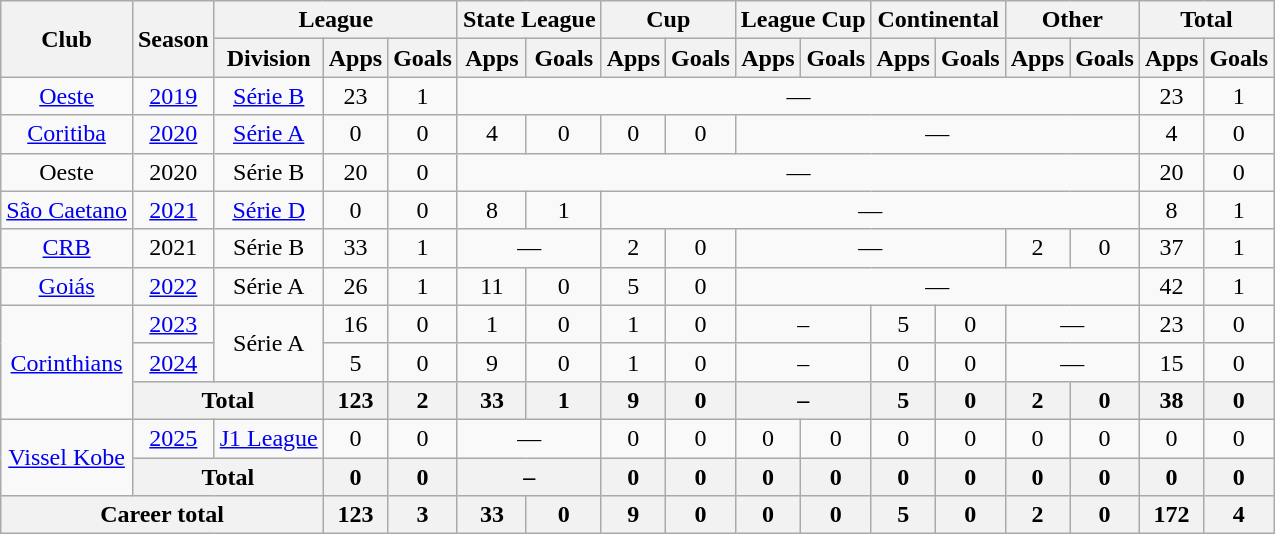<table class="wikitable" style="text-align: center">
<tr>
<th rowspan="2">Club</th>
<th rowspan="2">Season</th>
<th colspan="3">League</th>
<th colspan="2">State League</th>
<th colspan="2">Cup</th>
<th colspan="2">League Cup</th>
<th colspan="2">Continental</th>
<th colspan="2">Other</th>
<th colspan="2">Total</th>
</tr>
<tr>
<th>Division</th>
<th>Apps</th>
<th>Goals</th>
<th>Apps</th>
<th>Goals</th>
<th>Apps</th>
<th>Goals</th>
<th>Apps</th>
<th>Goals</th>
<th>Apps</th>
<th>Goals</th>
<th>Apps</th>
<th>Goals</th>
<th>Apps</th>
<th>Goals</th>
</tr>
<tr>
<td><a href='#'>Oeste</a></td>
<td><a href='#'>2019</a></td>
<td><a href='#'>Série B</a></td>
<td>23</td>
<td>1</td>
<td colspan="10">—</td>
<td>23</td>
<td>1</td>
</tr>
<tr>
<td><a href='#'>Coritiba</a></td>
<td><a href='#'>2020</a></td>
<td><a href='#'>Série A</a></td>
<td>0</td>
<td>0</td>
<td>4</td>
<td>0</td>
<td>0</td>
<td>0</td>
<td colspan="6">—</td>
<td>4</td>
<td>0</td>
</tr>
<tr>
<td>Oeste</td>
<td>2020</td>
<td>Série B</td>
<td>20</td>
<td>0</td>
<td colspan="10">—</td>
<td>20</td>
<td>0</td>
</tr>
<tr>
<td><a href='#'>São Caetano</a></td>
<td><a href='#'>2021</a></td>
<td><a href='#'>Série D</a></td>
<td>0</td>
<td>0</td>
<td>8</td>
<td>1</td>
<td colspan="8">—</td>
<td>8</td>
<td>1</td>
</tr>
<tr>
<td><a href='#'>CRB</a></td>
<td>2021</td>
<td>Série B</td>
<td>33</td>
<td>1</td>
<td colspan="2">—</td>
<td>2</td>
<td>0</td>
<td colspan="4">—</td>
<td>2</td>
<td>0</td>
<td>37</td>
<td>1</td>
</tr>
<tr>
<td><a href='#'>Goiás</a></td>
<td><a href='#'>2022</a></td>
<td>Série A</td>
<td>26</td>
<td>1</td>
<td>11</td>
<td>0</td>
<td>5</td>
<td>0</td>
<td colspan="6">—</td>
<td>42</td>
<td>1</td>
</tr>
<tr>
<td rowspan="3"><a href='#'>Corinthians</a></td>
<td><a href='#'>2023</a></td>
<td rowspan="2">Série A</td>
<td>16</td>
<td>0</td>
<td>1</td>
<td>0</td>
<td>1</td>
<td>0</td>
<td colspan="2">–</td>
<td>5</td>
<td>0</td>
<td colspan="2">—</td>
<td>23</td>
<td>0</td>
</tr>
<tr>
<td><a href='#'>2024</a></td>
<td>5</td>
<td>0</td>
<td>9</td>
<td>0</td>
<td>1</td>
<td>0</td>
<td colspan="2">–</td>
<td>0</td>
<td>0</td>
<td colspan="2">—</td>
<td>15</td>
<td>0</td>
</tr>
<tr>
<th colspan="2">Total</th>
<th>123</th>
<th>2</th>
<th>33</th>
<th>1</th>
<th>9</th>
<th>0</th>
<th colspan="2">–</th>
<th>5</th>
<th>0</th>
<th>2</th>
<th>0</th>
<th>38</th>
<th>0</th>
</tr>
<tr>
<td rowspan="2"><a href='#'>Vissel Kobe</a></td>
<td><a href='#'>2025</a></td>
<td rowspan="1"><a href='#'>J1 League</a></td>
<td>0</td>
<td>0</td>
<td colspan="2">—</td>
<td>0</td>
<td>0</td>
<td>0</td>
<td>0</td>
<td>0</td>
<td>0</td>
<td>0</td>
<td>0</td>
<td>0</td>
<td>0</td>
</tr>
<tr>
<th colspan="2">Total</th>
<th>0</th>
<th>0</th>
<th colspan="2">–</th>
<th>0</th>
<th>0</th>
<th>0</th>
<th>0</th>
<th>0</th>
<th>0</th>
<th>0</th>
<th>0</th>
<th>0</th>
<th>0</th>
</tr>
<tr>
<th colspan="3"><strong>Career total</strong></th>
<th>123</th>
<th>3</th>
<th>33</th>
<th>0</th>
<th>9</th>
<th>0</th>
<th>0</th>
<th>0</th>
<th>5</th>
<th>0</th>
<th>2</th>
<th>0</th>
<th>172</th>
<th>4</th>
</tr>
</table>
